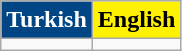<table class="wikitable" style="text-align:center;">
<tr>
<th style="background-color:#004684;color:#FFFFFF;">Turkish</th>
<th style="background-color:#FEF102;color:#000000;">English</th>
</tr>
<tr>
<td></td>
<td></td>
</tr>
</table>
